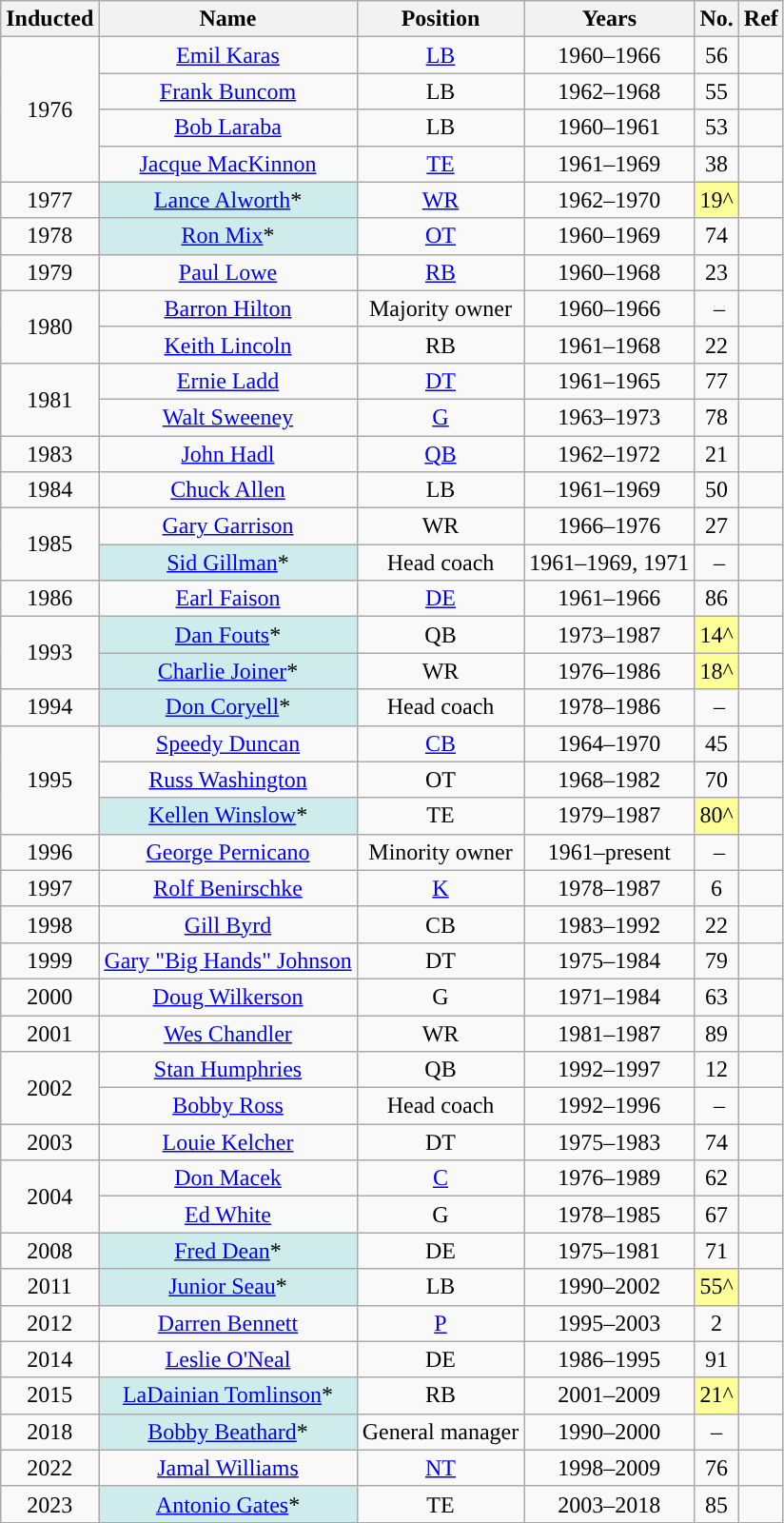<table class="wikitable sortable" style="text-align:center">
<tr>
<th>Inducted</th>
<th>Name</th>
<th>Position</th>
<th>Years</th>
<th>No.</th>
<th class="unsortable">Ref</th>
</tr>
<tr>
<td rowspan=4>1976</td>
<td><a href='#'>Emil Karas</a></td>
<td><a href='#'>LB</a></td>
<td>1960–1966</td>
<td>56</td>
<td></td>
</tr>
<tr>
<td><a href='#'>Frank Buncom</a></td>
<td>LB</td>
<td>1962–1968</td>
<td>55</td>
<td></td>
</tr>
<tr>
<td><a href='#'>Bob Laraba</a></td>
<td>LB</td>
<td>1960–1961</td>
<td>53</td>
<td></td>
</tr>
<tr>
<td><a href='#'>Jacque MacKinnon</a></td>
<td><a href='#'>TE</a></td>
<td>1961–1969</td>
<td>38</td>
<td></td>
</tr>
<tr>
<td>1977</td>
<td style="background:#cfecec;"><a href='#'>Lance Alworth</a>*</td>
<td><a href='#'>WR</a></td>
<td>1962–1970</td>
<td style="background:#ff9;">19^</td>
<td></td>
</tr>
<tr>
<td>1978</td>
<td style="background:#cfecec;"><a href='#'>Ron Mix</a>*</td>
<td><a href='#'>OT</a></td>
<td>1960–1969</td>
<td>74</td>
<td></td>
</tr>
<tr>
<td>1979</td>
<td><a href='#'>Paul Lowe</a></td>
<td><a href='#'>RB</a></td>
<td>1960–1968</td>
<td>23</td>
<td></td>
</tr>
<tr>
<td rowspan=2>1980</td>
<td><a href='#'>Barron Hilton</a></td>
<td>Majority owner</td>
<td>1960–1966</td>
<td> –</td>
<td></td>
</tr>
<tr>
<td><a href='#'>Keith Lincoln</a></td>
<td>RB</td>
<td>1961–1968</td>
<td>22</td>
<td></td>
</tr>
<tr>
<td rowspan=2>1981</td>
<td><a href='#'>Ernie Ladd</a></td>
<td><a href='#'>DT</a></td>
<td>1961–1965</td>
<td>77</td>
<td></td>
</tr>
<tr>
<td><a href='#'>Walt Sweeney</a></td>
<td><a href='#'>G</a></td>
<td>1963–1973</td>
<td>78</td>
<td></td>
</tr>
<tr>
<td>1983</td>
<td><a href='#'>John Hadl</a></td>
<td><a href='#'>QB</a></td>
<td>1962–1972</td>
<td>21</td>
<td></td>
</tr>
<tr>
<td>1984</td>
<td><a href='#'>Chuck Allen</a></td>
<td>LB</td>
<td>1961–1969</td>
<td>50</td>
<td></td>
</tr>
<tr>
<td rowspan=2>1985</td>
<td><a href='#'>Gary Garrison</a></td>
<td>WR</td>
<td>1966–1976</td>
<td>27</td>
<td></td>
</tr>
<tr>
<td style="background:#cfecec;"><a href='#'>Sid Gillman</a>*</td>
<td>Head coach</td>
<td>1961–1969, 1971</td>
<td> –</td>
<td></td>
</tr>
<tr>
<td>1986</td>
<td><a href='#'>Earl Faison</a></td>
<td><a href='#'>DE</a></td>
<td>1961–1966</td>
<td>86</td>
<td></td>
</tr>
<tr>
<td rowspan=2>1993</td>
<td style="background:#cfecec;"><a href='#'>Dan Fouts</a>*</td>
<td>QB</td>
<td>1973–1987</td>
<td style="background:#ff9;">14^</td>
<td></td>
</tr>
<tr>
<td style="background:#cfecec;"><a href='#'>Charlie Joiner</a>*</td>
<td>WR</td>
<td>1976–1986</td>
<td style="background:#ff9;">18^</td>
<td></td>
</tr>
<tr>
<td>1994</td>
<td style="background:#cfecec;"><a href='#'>Don Coryell</a>*</td>
<td>Head coach</td>
<td>1978–1986</td>
<td> –</td>
<td></td>
</tr>
<tr>
<td rowspan=3>1995</td>
<td><a href='#'>Speedy Duncan</a></td>
<td><a href='#'>CB</a></td>
<td>1964–1970</td>
<td>45</td>
<td></td>
</tr>
<tr>
<td><a href='#'>Russ Washington</a></td>
<td Offensive tackle>OT</td>
<td>1968–1982</td>
<td>70</td>
<td></td>
</tr>
<tr>
<td style="background:#cfecec;"><a href='#'>Kellen Winslow</a>*</td>
<td>TE</td>
<td>1979–1987</td>
<td style="background:#ff9;">80^</td>
<td></td>
</tr>
<tr>
<td>1996</td>
<td><a href='#'>George Pernicano</a></td>
<td>Minority owner</td>
<td>1961–present</td>
<td> –</td>
<td></td>
</tr>
<tr>
<td>1997</td>
<td><a href='#'>Rolf Benirschke</a></td>
<td><a href='#'>K</a></td>
<td>1978–1987</td>
<td>6</td>
<td></td>
</tr>
<tr>
<td>1998</td>
<td><a href='#'>Gill Byrd</a></td>
<td>CB</td>
<td>1983–1992</td>
<td>22</td>
<td></td>
</tr>
<tr>
<td>1999</td>
<td><a href='#'>Gary "Big Hands" Johnson</a></td>
<td>DT</td>
<td>1975–1984</td>
<td>79</td>
<td></td>
</tr>
<tr>
<td>2000</td>
<td><a href='#'>Doug Wilkerson</a></td>
<td>G</td>
<td>1971–1984</td>
<td>63</td>
<td></td>
</tr>
<tr>
<td>2001</td>
<td><a href='#'>Wes Chandler</a></td>
<td>WR</td>
<td>1981–1987</td>
<td>89</td>
<td></td>
</tr>
<tr>
<td rowspan=2>2002</td>
<td><a href='#'>Stan Humphries</a></td>
<td>QB</td>
<td>1992–1997</td>
<td>12</td>
<td></td>
</tr>
<tr>
<td><a href='#'>Bobby Ross</a></td>
<td>Head coach</td>
<td>1992–1996</td>
<td> –</td>
<td></td>
</tr>
<tr>
<td>2003</td>
<td><a href='#'>Louie Kelcher</a></td>
<td>DT</td>
<td>1975–1983</td>
<td>74</td>
<td></td>
</tr>
<tr>
<td rowspan=2>2004</td>
<td><a href='#'>Don Macek</a></td>
<td><a href='#'>C</a></td>
<td>1976–1989</td>
<td>62</td>
<td></td>
</tr>
<tr>
<td><a href='#'>Ed White</a></td>
<td>G</td>
<td>1978–1985</td>
<td>67</td>
<td></td>
</tr>
<tr>
<td>2008</td>
<td style="background:#cfecec;"><a href='#'>Fred Dean</a>*</td>
<td>DE</td>
<td>1975–1981</td>
<td>71</td>
<td></td>
</tr>
<tr>
<td>2011</td>
<td style="background:#cfecec;"><a href='#'>Junior Seau</a>*</td>
<td>LB</td>
<td>1990–2002</td>
<td style="background:#ff9;">55^</td>
<td></td>
</tr>
<tr>
<td>2012</td>
<td><a href='#'>Darren Bennett</a></td>
<td><a href='#'>P</a></td>
<td>1995–2003</td>
<td>2</td>
<td></td>
</tr>
<tr>
<td>2014</td>
<td><a href='#'>Leslie O'Neal</a></td>
<td>DE</td>
<td>1986–1995</td>
<td>91</td>
<td></td>
</tr>
<tr>
<td>2015</td>
<td style="background:#cfecec;"><a href='#'>LaDainian Tomlinson</a>*</td>
<td>RB</td>
<td>2001–2009</td>
<td style="background:#ff9;">21^</td>
<td></td>
</tr>
<tr>
<td>2018</td>
<td style="background:#cfecec;"><a href='#'>Bobby Beathard</a>*</td>
<td>General manager</td>
<td>1990–2000</td>
<td>–</td>
<td></td>
</tr>
<tr>
<td>2022</td>
<td><a href='#'>Jamal Williams</a></td>
<td><a href='#'>NT</a></td>
<td>1998–2009</td>
<td>76</td>
<td></td>
</tr>
<tr>
<td>2023</td>
<td style="background:#cfecec;"><a href='#'>Antonio Gates</a>*</td>
<td>TE</td>
<td>2003–2018</td>
<td>85</td>
<td></td>
</tr>
</table>
